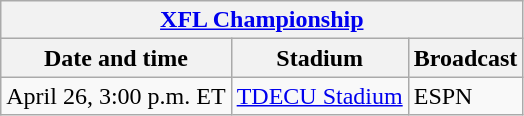<table class="wikitable">
<tr>
<th colspan="10"><a href='#'>XFL Championship</a></th>
</tr>
<tr>
<th>Date and time</th>
<th>Stadium</th>
<th>Broadcast</th>
</tr>
<tr>
<td>April 26, 3:00 p.m. ET</td>
<td><a href='#'>TDECU Stadium</a></td>
<td>ESPN</td>
</tr>
</table>
